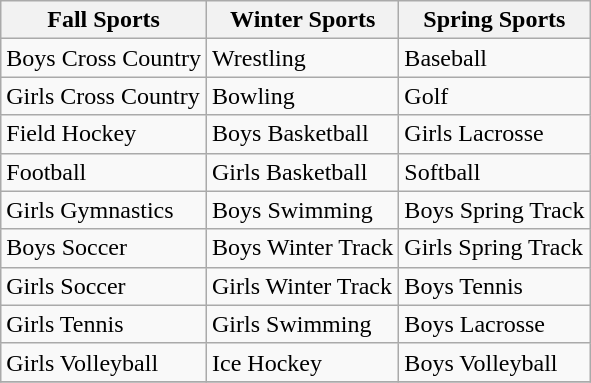<table class="wikitable">
<tr>
<th>Fall Sports</th>
<th>Winter Sports</th>
<th>Spring Sports</th>
</tr>
<tr>
<td>Boys Cross Country</td>
<td>Wrestling</td>
<td>Baseball</td>
</tr>
<tr>
<td>Girls Cross Country</td>
<td>Bowling</td>
<td>Golf</td>
</tr>
<tr>
<td>Field Hockey</td>
<td>Boys Basketball</td>
<td>Girls Lacrosse</td>
</tr>
<tr>
<td>Football</td>
<td>Girls Basketball</td>
<td>Softball</td>
</tr>
<tr>
<td>Girls Gymnastics</td>
<td>Boys Swimming</td>
<td>Boys Spring Track</td>
</tr>
<tr>
<td>Boys Soccer</td>
<td>Boys Winter Track</td>
<td>Girls Spring Track</td>
</tr>
<tr>
<td>Girls Soccer</td>
<td>Girls Winter Track</td>
<td>Boys Tennis</td>
</tr>
<tr>
<td>Girls Tennis</td>
<td>Girls Swimming</td>
<td>Boys Lacrosse</td>
</tr>
<tr>
<td>Girls Volleyball</td>
<td>Ice Hockey</td>
<td>Boys Volleyball</td>
</tr>
<tr>
</tr>
</table>
